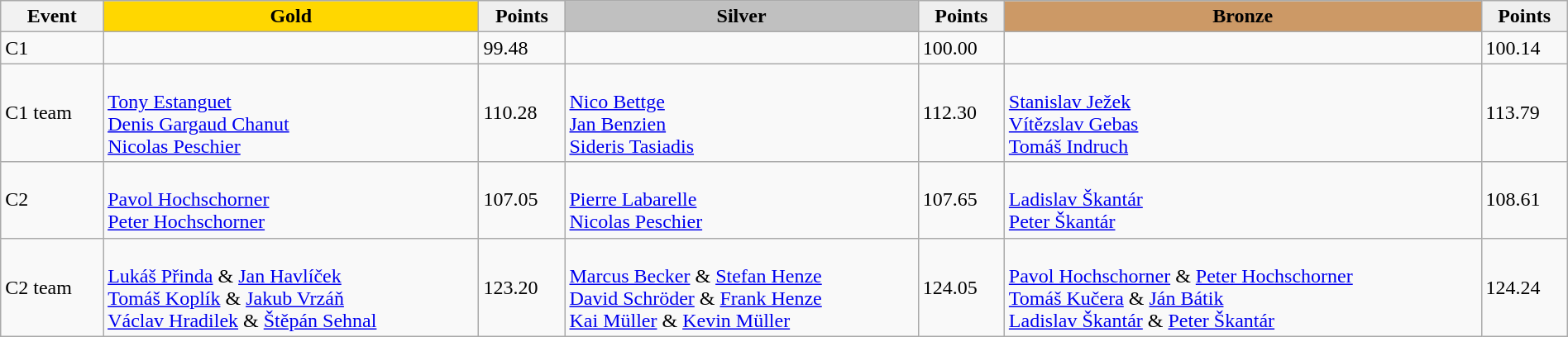<table class="wikitable" width=100%>
<tr>
<th>Event</th>
<td align=center bgcolor="gold"><strong>Gold</strong></td>
<td align=center bgcolor="EFEFEF"><strong>Points</strong></td>
<td align=center bgcolor="silver"><strong>Silver</strong></td>
<td align=center bgcolor="EFEFEF"><strong>Points</strong></td>
<td align=center bgcolor="CC9966"><strong>Bronze</strong></td>
<td align=center bgcolor="EFEFEF"><strong>Points</strong></td>
</tr>
<tr>
<td>C1</td>
<td></td>
<td>99.48</td>
<td></td>
<td>100.00</td>
<td></td>
<td>100.14</td>
</tr>
<tr>
<td>C1 team</td>
<td><br><a href='#'>Tony Estanguet</a><br><a href='#'>Denis Gargaud Chanut</a><br><a href='#'>Nicolas Peschier</a></td>
<td>110.28</td>
<td><br><a href='#'>Nico Bettge</a><br><a href='#'>Jan Benzien</a><br><a href='#'>Sideris Tasiadis</a></td>
<td>112.30</td>
<td><br><a href='#'>Stanislav Ježek</a><br><a href='#'>Vítězslav Gebas</a><br><a href='#'>Tomáš Indruch</a></td>
<td>113.79</td>
</tr>
<tr>
<td>C2</td>
<td><br><a href='#'>Pavol Hochschorner</a><br><a href='#'>Peter Hochschorner</a></td>
<td>107.05</td>
<td><br><a href='#'>Pierre Labarelle</a><br><a href='#'>Nicolas Peschier</a></td>
<td>107.65</td>
<td><br><a href='#'>Ladislav Škantár</a><br><a href='#'>Peter Škantár</a></td>
<td>108.61</td>
</tr>
<tr>
<td>C2 team</td>
<td><br><a href='#'>Lukáš Přinda</a> & <a href='#'>Jan Havlíček</a><br><a href='#'>Tomáš Koplík</a> & <a href='#'>Jakub Vrzáň</a><br><a href='#'>Václav Hradilek</a> & <a href='#'>Štěpán Sehnal</a></td>
<td>123.20</td>
<td><br><a href='#'>Marcus Becker</a> & <a href='#'>Stefan Henze</a><br><a href='#'>David Schröder</a> & <a href='#'>Frank Henze</a><br><a href='#'>Kai Müller</a> & <a href='#'>Kevin Müller</a></td>
<td>124.05</td>
<td><br><a href='#'>Pavol Hochschorner</a> & <a href='#'>Peter Hochschorner</a><br><a href='#'>Tomáš Kučera</a> & <a href='#'>Ján Bátik</a><br><a href='#'>Ladislav Škantár</a> & <a href='#'>Peter Škantár</a></td>
<td>124.24</td>
</tr>
</table>
